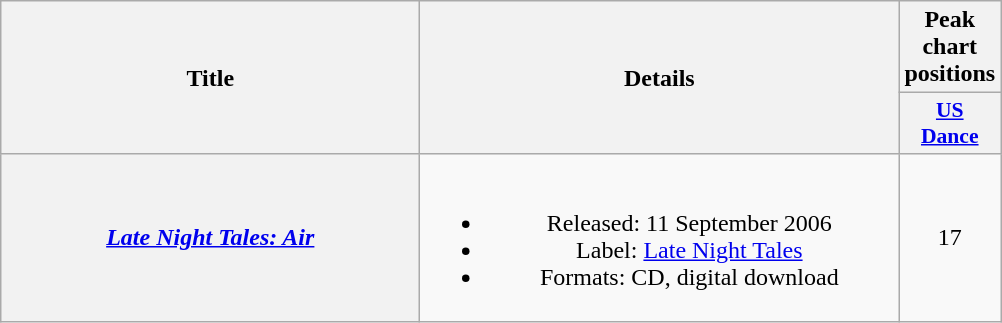<table class="wikitable plainrowheaders" style="text-align:center;" border="1">
<tr>
<th scope="col" rowspan="2" style="width:17em;">Title</th>
<th scope="col" rowspan="2" style="width:19.5em;">Details</th>
<th scope="col">Peak chart positions</th>
</tr>
<tr>
<th scope="col" style="width:2.5em;font-size:90%;"><a href='#'>US<br>Dance</a><br></th>
</tr>
<tr>
<th scope="row"><em><a href='#'>Late Night Tales: Air</a></em></th>
<td><br><ul><li>Released: 11 September 2006</li><li>Label: <a href='#'>Late Night Tales</a></li><li>Formats: CD, digital download</li></ul></td>
<td>17</td>
</tr>
</table>
